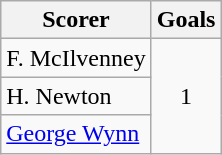<table class="wikitable">
<tr>
<th>Scorer</th>
<th>Goals</th>
</tr>
<tr>
<td>F. McIlvenney</td>
<td rowspan="3" align=center>1</td>
</tr>
<tr>
<td>H. Newton</td>
</tr>
<tr>
<td> <a href='#'>George Wynn</a></td>
</tr>
</table>
